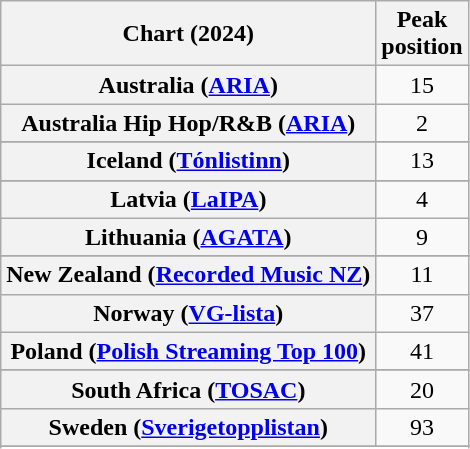<table class="wikitable sortable plainrowheaders" style="text-align:center">
<tr>
<th scope="col">Chart (2024)</th>
<th scope="col">Peak<br>position</th>
</tr>
<tr>
<th scope="row">Australia (<a href='#'>ARIA</a>)</th>
<td>15</td>
</tr>
<tr>
<th scope="row">Australia Hip Hop/R&B (<a href='#'>ARIA</a>)</th>
<td>2</td>
</tr>
<tr>
</tr>
<tr>
</tr>
<tr>
</tr>
<tr>
<th scope="row">Iceland (<a href='#'>Tónlistinn</a>)</th>
<td>13</td>
</tr>
<tr>
</tr>
<tr>
<th scope="row">Latvia (<a href='#'>LaIPA</a>)</th>
<td>4</td>
</tr>
<tr>
<th scope="row">Lithuania (<a href='#'>AGATA</a>)</th>
<td>9</td>
</tr>
<tr>
</tr>
<tr>
<th scope="row">New Zealand (<a href='#'>Recorded Music NZ</a>)</th>
<td>11</td>
</tr>
<tr>
<th scope="row">Norway (<a href='#'>VG-lista</a>)</th>
<td>37</td>
</tr>
<tr>
<th scope="row">Poland (<a href='#'>Polish Streaming Top 100</a>)</th>
<td>41</td>
</tr>
<tr>
</tr>
<tr>
<th scope="row">South Africa (<a href='#'>TOSAC</a>)</th>
<td>20</td>
</tr>
<tr>
<th scope="row">Sweden (<a href='#'>Sverigetopplistan</a>)</th>
<td>93</td>
</tr>
<tr>
</tr>
<tr>
</tr>
<tr>
</tr>
<tr>
</tr>
<tr>
</tr>
</table>
